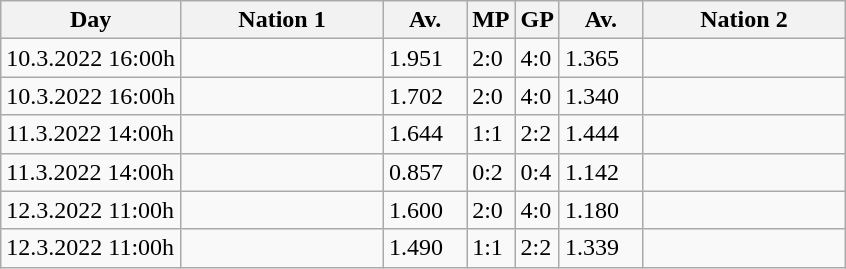<table class="wikitable" style="text-align:left">
<tr>
<th>Day</th>
<th style="width:8em">Nation 1</th>
<th style="width:3em">Av.</th>
<th style="width:1em">MP</th>
<th style="width:1em">GP</th>
<th style="width:3em">Av.</th>
<th style="width:8em">Nation 2</th>
</tr>
<tr>
<td>10.3.2022 16:00h</td>
<td style="text-align:left"></td>
<td>1.951</td>
<td>2:0</td>
<td>4:0</td>
<td>1.365</td>
<td></td>
</tr>
<tr>
<td>10.3.2022 16:00h</td>
<td style="text-align:left"></td>
<td>1.702</td>
<td>2:0</td>
<td>4:0</td>
<td>1.340</td>
<td></td>
</tr>
<tr>
<td>11.3.2022 14:00h</td>
<td style="text-align:left"></td>
<td>1.644</td>
<td>1:1</td>
<td>2:2</td>
<td>1.444</td>
<td></td>
</tr>
<tr>
<td>11.3.2022 14:00h</td>
<td style="text-align:left"></td>
<td>0.857</td>
<td>0:2</td>
<td>0:4</td>
<td>1.142</td>
<td></td>
</tr>
<tr>
<td>12.3.2022 11:00h</td>
<td style="text-align:left"></td>
<td>1.600</td>
<td>2:0</td>
<td>4:0</td>
<td>1.180</td>
<td></td>
</tr>
<tr>
<td>12.3.2022 11:00h</td>
<td style="text-align:left"></td>
<td>1.490</td>
<td>1:1</td>
<td>2:2</td>
<td>1.339</td>
<td></td>
</tr>
</table>
